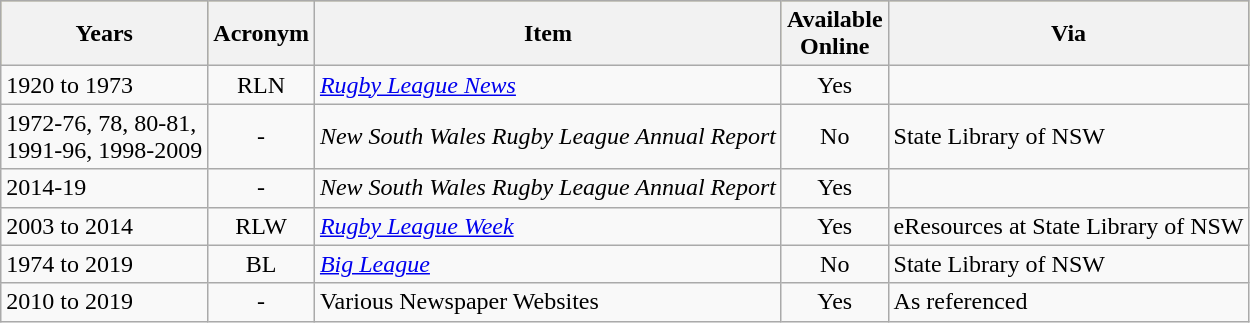<table class="wikitable">
<tr bgcolor=#bdb76b>
<th>Years</th>
<th>Acronym</th>
<th>Item</th>
<th>Available<br>Online</th>
<th>Via</th>
</tr>
<tr>
<td>1920 to 1973</td>
<td align=center>RLN</td>
<td><em><a href='#'>Rugby League News</a></em></td>
<td align=center>Yes</td>
<td></td>
</tr>
<tr>
<td>1972-76, 78, 80-81,<br>1991-96, 1998-2009</td>
<td align=center>-</td>
<td><em>New South Wales Rugby League Annual Report</em></td>
<td align=center>No</td>
<td>State Library of NSW</td>
</tr>
<tr>
<td>2014-19</td>
<td align=center>-</td>
<td><em>New South Wales Rugby League Annual Report</em></td>
<td align=center>Yes</td>
<td></td>
</tr>
<tr>
<td>2003 to 2014</td>
<td align=center>RLW</td>
<td><em><a href='#'>Rugby League Week</a></em></td>
<td align=center>Yes</td>
<td>eResources at State Library of NSW</td>
</tr>
<tr>
<td>1974 to 2019</td>
<td align=center>BL</td>
<td><em><a href='#'>Big League</a></em></td>
<td align=center>No</td>
<td>State Library of NSW</td>
</tr>
<tr>
<td>2010 to 2019</td>
<td align=center>-</td>
<td>Various Newspaper Websites</td>
<td align=center>Yes</td>
<td>As referenced</td>
</tr>
</table>
